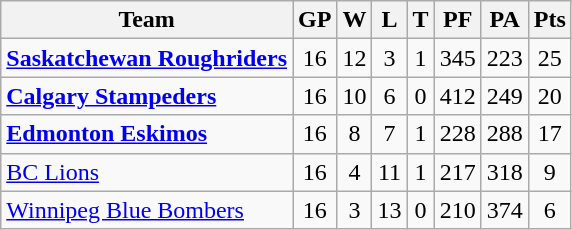<table class="wikitable" style="float:left; margin-right:1em">
<tr>
<th>Team</th>
<th>GP</th>
<th>W</th>
<th>L</th>
<th>T</th>
<th>PF</th>
<th>PA</th>
<th>Pts</th>
</tr>
<tr align="center">
<td align="left"><strong><a href='#'>Saskatchewan Roughriders</a></strong></td>
<td>16</td>
<td>12</td>
<td>3</td>
<td>1</td>
<td>345</td>
<td>223</td>
<td>25</td>
</tr>
<tr align="center">
<td align="left"><strong><a href='#'>Calgary Stampeders</a></strong></td>
<td>16</td>
<td>10</td>
<td>6</td>
<td>0</td>
<td>412</td>
<td>249</td>
<td>20</td>
</tr>
<tr align="center">
<td align="left"><strong><a href='#'>Edmonton Eskimos</a></strong></td>
<td>16</td>
<td>8</td>
<td>7</td>
<td>1</td>
<td>228</td>
<td>288</td>
<td>17</td>
</tr>
<tr align="center">
<td align="left"><a href='#'>BC Lions</a></td>
<td>16</td>
<td>4</td>
<td>11</td>
<td>1</td>
<td>217</td>
<td>318</td>
<td>9</td>
</tr>
<tr align="center">
<td align="left"><a href='#'>Winnipeg Blue Bombers</a></td>
<td>16</td>
<td>3</td>
<td>13</td>
<td>0</td>
<td>210</td>
<td>374</td>
<td>6</td>
</tr>
</table>
